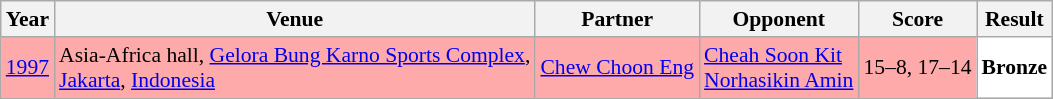<table class="sortable wikitable" style="font-size: 90%;">
<tr>
<th>Year</th>
<th>Venue</th>
<th>Partner</th>
<th>Opponent</th>
<th>Score</th>
<th>Result</th>
</tr>
<tr style="background:#FFAAAA">
<td align="center"><a href='#'>1997</a></td>
<td align="left">Asia-Africa hall, <a href='#'>Gelora Bung Karno Sports Complex</a>,<br><a href='#'>Jakarta</a>, <a href='#'>Indonesia</a></td>
<td align="left"> <a href='#'>Chew Choon Eng</a></td>
<td align="left"> <a href='#'>Cheah Soon Kit</a> <br>  <a href='#'>Norhasikin Amin</a></td>
<td align="left">15–8, 17–14</td>
<td style="text-align:left; background:white"> <strong>Bronze</strong></td>
</tr>
</table>
